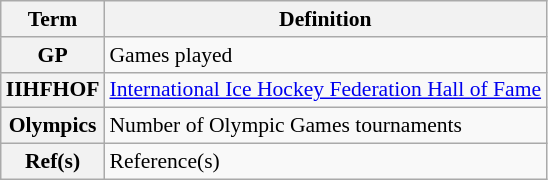<table class="wikitable" style="font-size:90%;">
<tr>
<th scope="col">Term</th>
<th scope="col">Definition</th>
</tr>
<tr>
<th scope="row">GP</th>
<td>Games played</td>
</tr>
<tr>
<th scope="row">IIHFHOF</th>
<td><a href='#'>International Ice Hockey Federation Hall of Fame</a></td>
</tr>
<tr>
<th scope="row">Olympics</th>
<td>Number of Olympic Games tournaments</td>
</tr>
<tr>
<th scope="row">Ref(s)</th>
<td>Reference(s)</td>
</tr>
</table>
